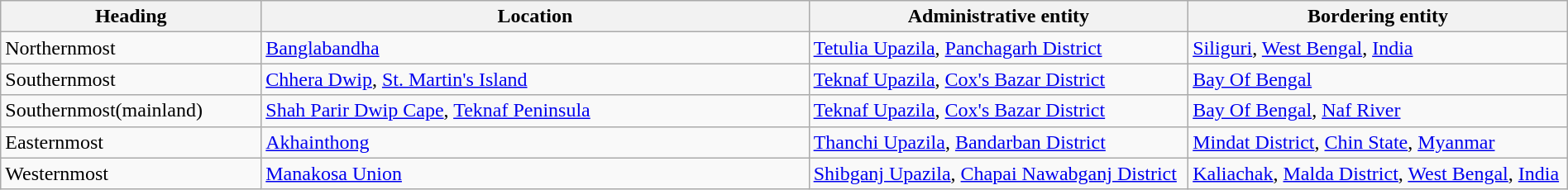<table class="wikitable" width="100%">
<tr>
<th width="10%">Heading</th>
<th width="26%">Location</th>
<th width="18%">Administrative entity</th>
<th width="18%">Bordering entity</th>
</tr>
<tr class="vcard">
<td>Northernmost</td>
<td class="fn org"><a href='#'>Banglabandha</a></td>
<td><a href='#'>Tetulia Upazila</a>, <a href='#'>Panchagarh District</a></td>
<td><a href='#'>Siliguri</a>, <a href='#'>West Bengal</a>, <a href='#'>India</a></td>
</tr>
<tr class="vcard">
<td>Southernmost</td>
<td class="fn org"><a href='#'>Chhera Dwip</a>, <a href='#'>St. Martin's Island</a></td>
<td><a href='#'>Teknaf Upazila</a>, <a href='#'>Cox's Bazar District</a></td>
<td><a href='#'>Bay Of Bengal</a></td>
</tr>
<tr class="vcard">
<td>Southernmost(mainland)</td>
<td class="fn org"><a href='#'>Shah Parir Dwip Cape</a>, <a href='#'>Teknaf Peninsula</a></td>
<td><a href='#'>Teknaf Upazila</a>, <a href='#'>Cox's Bazar District</a></td>
<td><a href='#'>Bay Of Bengal</a>, <a href='#'>Naf River</a></td>
</tr>
<tr class="vcard">
<td>Easternmost</td>
<td class="fn org"><a href='#'>Akhainthong</a></td>
<td><a href='#'>Thanchi Upazila</a>, <a href='#'>Bandarban District</a></td>
<td><a href='#'>Mindat District</a>, <a href='#'>Chin State</a>, <a href='#'>Myanmar</a></td>
</tr>
<tr class="vcard">
<td>Westernmost</td>
<td class="fn org"><a href='#'>Manakosa Union</a></td>
<td><a href='#'>Shibganj Upazila</a>, <a href='#'>Chapai Nawabganj District</a></td>
<td><a href='#'>Kaliachak</a>, <a href='#'>Malda District</a>, <a href='#'>West Bengal</a>, <a href='#'>India</a></td>
</tr>
</table>
